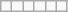<table class="wikitable sortable sortable" style="text-align: center">
<tr>
<td></td>
<td></td>
<td></td>
<td></td>
<td></td>
<td></td>
</tr>
</table>
